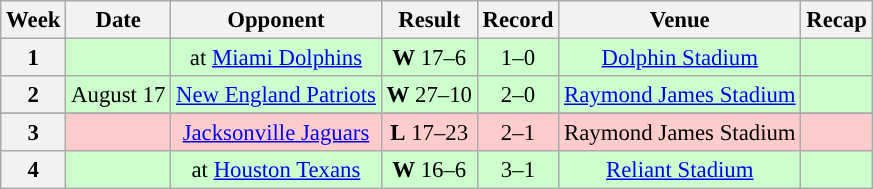<table class="wikitable" style="font-size: 95%; text-align:center">
<tr>
<th>Week</th>
<th>Date</th>
<th>Opponent</th>
<th>Result</th>
<th>Record</th>
<th>Venue</th>
<th>Recap</th>
</tr>
<tr style="background: #cfc;">
<th align="center">1</th>
<td align="center"></td>
<td>at <a href='#'>Miami Dolphins</a></td>
<td align="center"><strong>W</strong> 17–6</td>
<td align="center">1–0</td>
<td align="center"><a href='#'>Dolphin Stadium</a></td>
<td align="center"></td>
</tr>
<tr style="background: #cfc;">
<th align="center">2</th>
<td align="center">August 17</td>
<td><a href='#'>New England Patriots</a></td>
<td align="center"><strong>W</strong> 27–10</td>
<td align="center">2–0</td>
<td align="center"><a href='#'>Raymond James Stadium</a></td>
<td align="center"></td>
</tr>
<tr>
</tr>
<tr style="background: #fcc;">
<th align="center">3</th>
<td align="center"></td>
<td><a href='#'>Jacksonville Jaguars</a></td>
<td align="center"><strong>L</strong> 17–23</td>
<td align="center">2–1</td>
<td align="center">Raymond James Stadium</td>
<td align="center"></td>
</tr>
<tr style="background: #cfc;">
<th align="center">4</th>
<td align="center"></td>
<td>at <a href='#'>Houston Texans</a></td>
<td align="center"><strong>W</strong> 16–6</td>
<td align="center">3–1</td>
<td align="center"><a href='#'>Reliant Stadium</a></td>
<td align="center"></td>
</tr>
</table>
